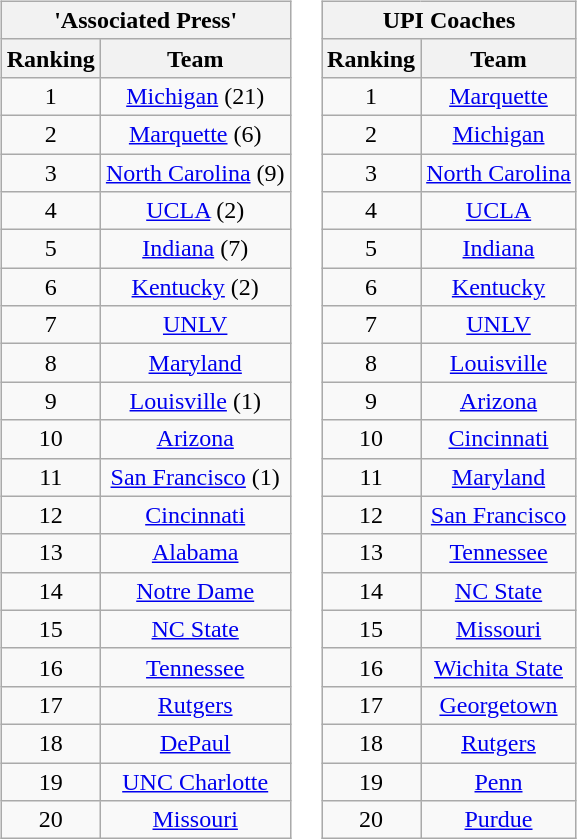<table>
<tr style="vertical-align:top;">
<td><br><table class="wikitable" style="text-align:center;">
<tr>
<th colspan=2>'Associated Press'</th>
</tr>
<tr>
<th>Ranking</th>
<th>Team</th>
</tr>
<tr>
<td>1</td>
<td><a href='#'>Michigan</a> (21)</td>
</tr>
<tr>
<td>2</td>
<td><a href='#'>Marquette</a> (6)</td>
</tr>
<tr>
<td>3</td>
<td><a href='#'>North Carolina</a> (9)</td>
</tr>
<tr>
<td>4</td>
<td><a href='#'>UCLA</a> (2)</td>
</tr>
<tr>
<td>5</td>
<td><a href='#'>Indiana</a> (7)</td>
</tr>
<tr>
<td>6</td>
<td><a href='#'>Kentucky</a> (2)</td>
</tr>
<tr>
<td>7</td>
<td><a href='#'>UNLV</a></td>
</tr>
<tr>
<td>8</td>
<td><a href='#'>Maryland</a></td>
</tr>
<tr>
<td>9</td>
<td><a href='#'>Louisville</a> (1)</td>
</tr>
<tr>
<td>10</td>
<td><a href='#'>Arizona</a></td>
</tr>
<tr>
<td>11</td>
<td><a href='#'>San Francisco</a> (1)</td>
</tr>
<tr>
<td>12</td>
<td><a href='#'>Cincinnati</a></td>
</tr>
<tr>
<td>13</td>
<td><a href='#'>Alabama</a></td>
</tr>
<tr>
<td>14</td>
<td><a href='#'>Notre Dame</a></td>
</tr>
<tr>
<td>15</td>
<td><a href='#'>NC State</a></td>
</tr>
<tr>
<td>16</td>
<td><a href='#'>Tennessee</a></td>
</tr>
<tr>
<td>17</td>
<td><a href='#'>Rutgers</a></td>
</tr>
<tr>
<td>18</td>
<td><a href='#'>DePaul</a></td>
</tr>
<tr>
<td>19</td>
<td><a href='#'>UNC Charlotte</a></td>
</tr>
<tr>
<td>20</td>
<td><a href='#'>Missouri</a></td>
</tr>
</table>
</td>
<td><br><table class="wikitable" style="text-align:center;">
<tr>
<th colspan=2><strong>UPI Coaches</strong></th>
</tr>
<tr>
<th>Ranking</th>
<th>Team</th>
</tr>
<tr>
<td>1</td>
<td><a href='#'>Marquette</a></td>
</tr>
<tr>
<td>2</td>
<td><a href='#'>Michigan</a></td>
</tr>
<tr>
<td>3</td>
<td><a href='#'>North Carolina</a></td>
</tr>
<tr>
<td>4</td>
<td><a href='#'>UCLA</a></td>
</tr>
<tr>
<td>5</td>
<td><a href='#'>Indiana</a></td>
</tr>
<tr>
<td>6</td>
<td><a href='#'>Kentucky</a></td>
</tr>
<tr>
<td>7</td>
<td><a href='#'>UNLV</a></td>
</tr>
<tr>
<td>8</td>
<td><a href='#'>Louisville</a></td>
</tr>
<tr>
<td>9</td>
<td><a href='#'>Arizona</a></td>
</tr>
<tr>
<td>10</td>
<td><a href='#'>Cincinnati</a></td>
</tr>
<tr>
<td>11</td>
<td><a href='#'>Maryland</a></td>
</tr>
<tr>
<td>12</td>
<td><a href='#'>San Francisco</a></td>
</tr>
<tr>
<td>13</td>
<td><a href='#'>Tennessee</a></td>
</tr>
<tr>
<td>14</td>
<td><a href='#'>NC State</a></td>
</tr>
<tr>
<td>15</td>
<td><a href='#'>Missouri</a></td>
</tr>
<tr>
<td>16</td>
<td><a href='#'>Wichita State</a></td>
</tr>
<tr>
<td>17</td>
<td><a href='#'>Georgetown</a></td>
</tr>
<tr>
<td>18</td>
<td><a href='#'>Rutgers</a></td>
</tr>
<tr>
<td>19</td>
<td><a href='#'>Penn</a></td>
</tr>
<tr>
<td>20</td>
<td><a href='#'>Purdue</a></td>
</tr>
</table>
</td>
</tr>
</table>
